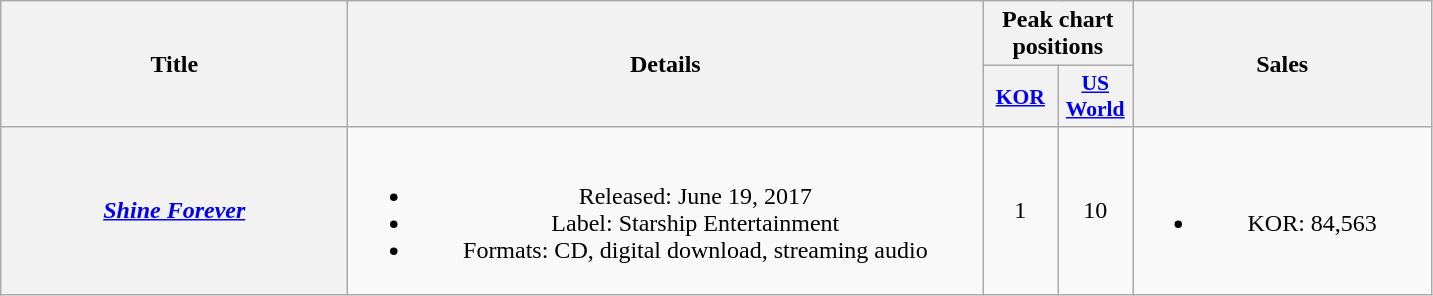<table class="wikitable plainrowheaders" style="text-align:center;">
<tr>
<th scope="col" rowspan="2" style="width:14em;">Title</th>
<th scope="col" rowspan="2" style="width:26em;">Details</th>
<th scope="col" colspan="2">Peak chart positions</th>
<th scope="col" rowspan="2" style="width:12em;">Sales</th>
</tr>
<tr>
<th scope="col" style="width:3em;font-size:90%"><a href='#'>KOR</a><br></th>
<th scope="col" style="width:3em;font-size:90%;"><a href='#'>US<br>World</a><br></th>
</tr>
<tr>
<th scope="row"><em><a href='#'>Shine Forever</a></em></th>
<td><br><ul><li>Released: June 19, 2017</li><li>Label: Starship Entertainment</li><li>Formats: CD, digital download, streaming audio</li></ul></td>
<td>1</td>
<td>10</td>
<td><br><ul><li>KOR: 84,563</li></ul></td>
</tr>
</table>
